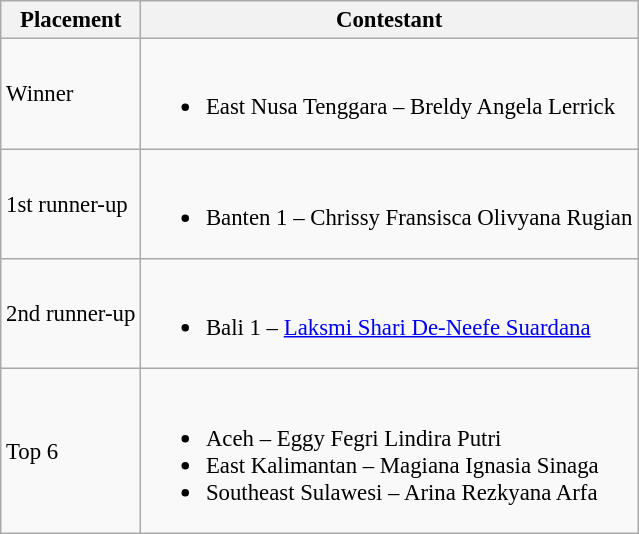<table class="wikitable" style="font-size: 95%;">
<tr>
<th>Placement</th>
<th>Contestant</th>
</tr>
<tr>
<td>Winner</td>
<td><br><ul><li>East Nusa Tenggara – Breldy Angela Lerrick</li></ul></td>
</tr>
<tr>
<td>1st runner-up</td>
<td><br><ul><li>Banten 1 – Chrissy Fransisca Olivyana Rugian</li></ul></td>
</tr>
<tr>
<td>2nd runner-up</td>
<td><br><ul><li>Bali 1 – <a href='#'>Laksmi Shari De-Neefe Suardana</a></li></ul></td>
</tr>
<tr>
<td>Top 6</td>
<td><br><ul><li>Aceh – Eggy Fegri Lindira Putri</li><li>East Kalimantan – Magiana Ignasia Sinaga</li><li>Southeast Sulawesi – Arina Rezkyana Arfa</li></ul></td>
</tr>
</table>
